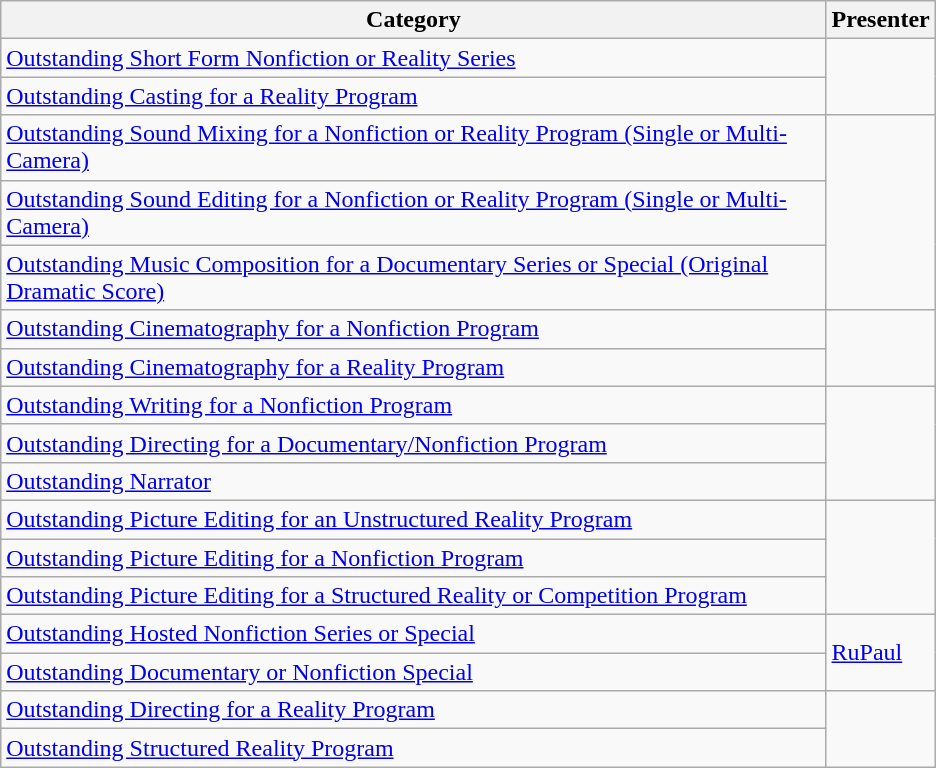<table class="wikitable sortable" style="max-width:39em">
<tr>
<th scope="col">Category</th>
<th scope="col">Presenter</th>
</tr>
<tr>
<td><a href='#'>Outstanding Short Form Nonfiction or Reality Series</a></td>
<td rowspan="2"></td>
</tr>
<tr>
<td><a href='#'>Outstanding Casting for a Reality Program</a></td>
</tr>
<tr>
<td><a href='#'>Outstanding Sound Mixing for a Nonfiction or Reality Program (Single or Multi-Camera)</a></td>
<td rowspan="3"></td>
</tr>
<tr>
<td><a href='#'>Outstanding Sound Editing for a Nonfiction or Reality Program (Single or Multi-Camera)</a></td>
</tr>
<tr>
<td><a href='#'>Outstanding Music Composition for a Documentary Series or Special (Original Dramatic Score)</a></td>
</tr>
<tr>
<td><a href='#'>Outstanding Cinematography for a Nonfiction Program</a></td>
<td rowspan="2"></td>
</tr>
<tr>
<td><a href='#'>Outstanding Cinematography for a Reality Program</a></td>
</tr>
<tr>
<td><a href='#'>Outstanding Writing for a Nonfiction Program</a></td>
<td rowspan="3"></td>
</tr>
<tr>
<td><a href='#'>Outstanding Directing for a Documentary/Nonfiction Program</a></td>
</tr>
<tr>
<td><a href='#'>Outstanding Narrator</a></td>
</tr>
<tr>
<td><a href='#'>Outstanding Picture Editing for an Unstructured Reality Program</a></td>
<td rowspan="3"></td>
</tr>
<tr>
<td><a href='#'>Outstanding Picture Editing for a Nonfiction Program</a></td>
</tr>
<tr>
<td><a href='#'>Outstanding Picture Editing for a Structured Reality or Competition Program</a></td>
</tr>
<tr>
<td><a href='#'>Outstanding Hosted Nonfiction Series or Special</a></td>
<td rowspan="2"><a href='#'>RuPaul</a></td>
</tr>
<tr>
<td><a href='#'>Outstanding Documentary or Nonfiction Special</a></td>
</tr>
<tr>
<td><a href='#'>Outstanding Directing for a Reality Program</a></td>
<td rowspan="2"></td>
</tr>
<tr>
<td><a href='#'>Outstanding Structured Reality Program</a></td>
</tr>
</table>
